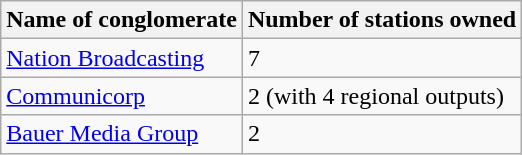<table class="wikitable sortable">
<tr>
<th>Name of conglomerate</th>
<th>Number of stations owned</th>
</tr>
<tr>
<td><a href='#'>Nation Broadcasting</a></td>
<td>7</td>
</tr>
<tr>
<td><a href='#'>Communicorp</a></td>
<td>2 (with 4 regional outputs)</td>
</tr>
<tr>
<td><a href='#'>Bauer Media Group</a></td>
<td>2</td>
</tr>
</table>
